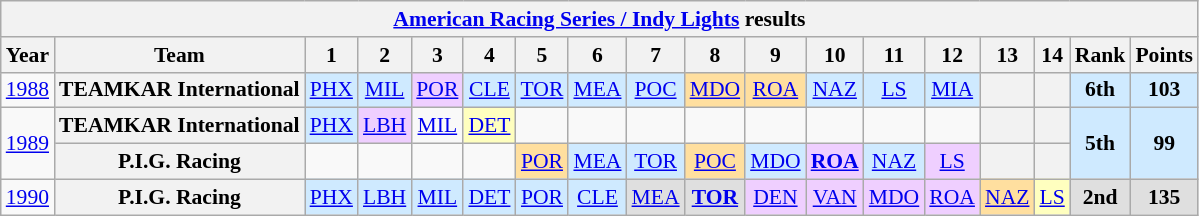<table class="wikitable collapsible collapsed" style="text-align:center; font-size:90%">
<tr>
<th colspan=45><a href='#'>American Racing Series / Indy Lights</a> results</th>
</tr>
<tr>
<th>Year</th>
<th>Team</th>
<th>1</th>
<th>2</th>
<th>3</th>
<th>4</th>
<th>5</th>
<th>6</th>
<th>7</th>
<th>8</th>
<th>9</th>
<th>10</th>
<th>11</th>
<th>12</th>
<th>13</th>
<th>14</th>
<th>Rank</th>
<th>Points</th>
</tr>
<tr>
<td><a href='#'>1988</a></td>
<th>TEAMKAR International</th>
<td style="background:#CFEAFF;"><a href='#'>PHX</a><br></td>
<td style="background:#CFEAFF;"><a href='#'>MIL</a><br></td>
<td style="background:#EFCFFF;"><a href='#'>POR</a><br></td>
<td style="background:#CFEAFF;"><a href='#'>CLE</a><br></td>
<td style="background:#CFEAFF;"><a href='#'>TOR</a><br></td>
<td style="background:#CFEAFF;"><a href='#'>MEA</a><br></td>
<td style="background:#CFEAFF;"><a href='#'>POC</a><br></td>
<td style="background:#FFDF9F;"><a href='#'>MDO</a><br></td>
<td style="background:#FFDF9F;"><a href='#'>ROA</a><br></td>
<td style="background:#CFEAFF;"><a href='#'>NAZ</a><br></td>
<td style="background:#CFEAFF;"><a href='#'>LS</a><br></td>
<td style="background:#CFEAFF;"><a href='#'>MIA</a><br></td>
<th></th>
<th></th>
<td style="background:#CFEAFF;"><strong>6th</strong></td>
<td style="background:#CFEAFF;"><strong>103</strong></td>
</tr>
<tr>
<td rowspan="2"><a href='#'>1989</a></td>
<th>TEAMKAR International</th>
<td style="background:#CFEAFF;"><a href='#'>PHX</a><br></td>
<td style="background:#EFCFFF;"><a href='#'>LBH</a><br></td>
<td><a href='#'>MIL</a></td>
<td style="background:#ffffbf;"><a href='#'>DET</a><br></td>
<td></td>
<td></td>
<td></td>
<td></td>
<td></td>
<td></td>
<td></td>
<td></td>
<th></th>
<th></th>
<td rowspan="2" style="background:#CFEAFF;"><strong>5th</strong></td>
<td rowspan="2" style="background:#CFEAFF;"><strong>99</strong></td>
</tr>
<tr>
<th>P.I.G. Racing</th>
<td></td>
<td></td>
<td></td>
<td></td>
<td style="background:#FFDF9F;"><a href='#'>POR</a><br></td>
<td style="background:#CFEAFF;"><a href='#'>MEA</a><br></td>
<td style="background:#CFEAFF;"><a href='#'>TOR</a><br></td>
<td style="background:#FFDF9F;"><a href='#'>POC</a><br></td>
<td style="background:#CFEAFF;"><a href='#'>MDO</a><br></td>
<td style="background:#EFCFFF;"><strong><a href='#'>ROA</a></strong><br></td>
<td style="background:#CFEAFF;"><a href='#'>NAZ</a><br></td>
<td style="background:#EFCFFF;"><a href='#'>LS</a><br></td>
<th></th>
<th></th>
</tr>
<tr>
<td><a href='#'>1990</a></td>
<th>P.I.G. Racing</th>
<td style="background:#CFEAFF;"><a href='#'>PHX</a><br></td>
<td style="background:#CFEAFF;"><a href='#'>LBH</a><br></td>
<td style="background:#CFEAFF;"><a href='#'>MIL</a><br></td>
<td style="background:#CFEAFF;"><a href='#'>DET</a><br></td>
<td style="background:#CFEAFF;"><a href='#'>POR</a><br></td>
<td style="background:#CFEAFF;"><a href='#'>CLE</a><br></td>
<td style="background:#DFDFDF;"><a href='#'>MEA</a><br></td>
<td style="background:#DFDFDF;"><strong><a href='#'>TOR</a></strong><br></td>
<td style="background:#EFCFFF;"><a href='#'>DEN</a><br></td>
<td style="background:#EFCFFF;"><a href='#'>VAN</a><br></td>
<td style="background:#EFCFFF;"><a href='#'>MDO</a><br></td>
<td style="background:#EFCFFF;"><a href='#'>ROA</a><br></td>
<td style="background:#FFDF9F;"><a href='#'>NAZ</a><br></td>
<td style="background:#ffffbf;"><a href='#'>LS</a><br></td>
<td style="background:#DFDFDF;"><strong>2nd</strong></td>
<td style="background:#DFDFDF;"><strong>135</strong></td>
</tr>
</table>
